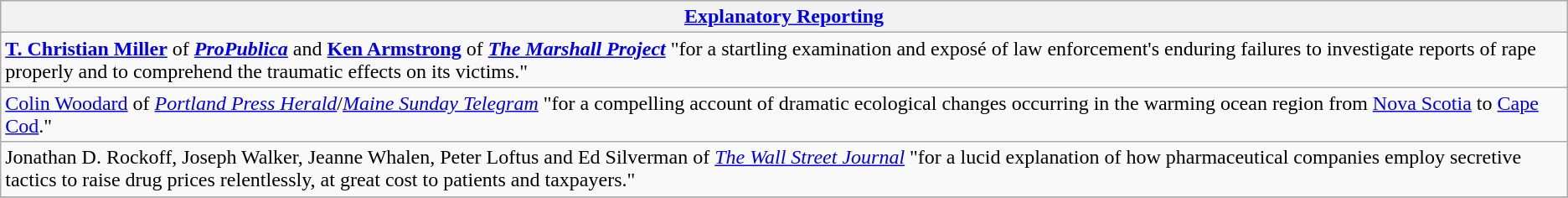<table class="wikitable" style="float:left; float:none;">
<tr>
<th><a href='#'>Explanatory Reporting</a></th>
</tr>
<tr>
<td><strong><a href='#'>T. Christian Miller</a></strong> of <strong><em><a href='#'>ProPublica</a></em></strong> and <strong><a href='#'>Ken Armstrong</a></strong> of <strong><em><a href='#'>The Marshall Project</a></em></strong> "for a startling examination and exposé of law enforcement's enduring failures to investigate reports of rape properly and to comprehend the traumatic effects on its victims."</td>
</tr>
<tr>
<td><a href='#'>Colin Woodard</a> of <em><a href='#'>Portland Press Herald</a></em>/<em><a href='#'>Maine Sunday Telegram</a></em> "for a compelling account of dramatic ecological changes occurring in the warming ocean region from <a href='#'>Nova Scotia</a> to <a href='#'>Cape Cod</a>."</td>
</tr>
<tr>
<td>Jonathan D. Rockoff, Joseph Walker, Jeanne Whalen, Peter Loftus and Ed Silverman of <em><a href='#'>The Wall Street Journal</a></em> "for a lucid explanation of how pharmaceutical companies employ secretive tactics to raise drug prices relentlessly, at great cost to patients and taxpayers."</td>
</tr>
<tr>
</tr>
</table>
